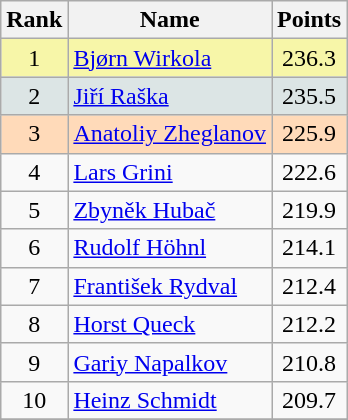<table class="wikitable sortable">
<tr>
<th align=Center>Rank</th>
<th>Name</th>
<th>Points</th>
</tr>
<tr style="background:#F7F6A8">
<td align=center>1</td>
<td> <a href='#'>Bjørn Wirkola</a></td>
<td align=center>236.3</td>
</tr>
<tr style="background: #DCE5E5;">
<td align=center>2</td>
<td> <a href='#'>Jiří Raška</a></td>
<td align=center>235.5</td>
</tr>
<tr style="background: #FFDAB9;">
<td align=center>3</td>
<td> <a href='#'>Anatoliy Zheglanov</a></td>
<td align=center>225.9</td>
</tr>
<tr>
<td align=center>4</td>
<td> <a href='#'>Lars Grini</a></td>
<td align=center>222.6</td>
</tr>
<tr>
<td align=center>5</td>
<td> <a href='#'>Zbyněk Hubač</a></td>
<td align=center>219.9</td>
</tr>
<tr>
<td align=center>6</td>
<td> <a href='#'>Rudolf Höhnl</a></td>
<td align=center>214.1</td>
</tr>
<tr>
<td align=center>7</td>
<td> <a href='#'>František Rydval</a></td>
<td align=center>212.4</td>
</tr>
<tr>
<td align=center>8</td>
<td> <a href='#'>Horst Queck</a></td>
<td align=center>212.2</td>
</tr>
<tr>
<td align=center>9</td>
<td> <a href='#'>Gariy Napalkov</a></td>
<td align=center>210.8</td>
</tr>
<tr>
<td align=center>10</td>
<td> <a href='#'>Heinz Schmidt</a></td>
<td align=center>209.7</td>
</tr>
<tr>
</tr>
</table>
